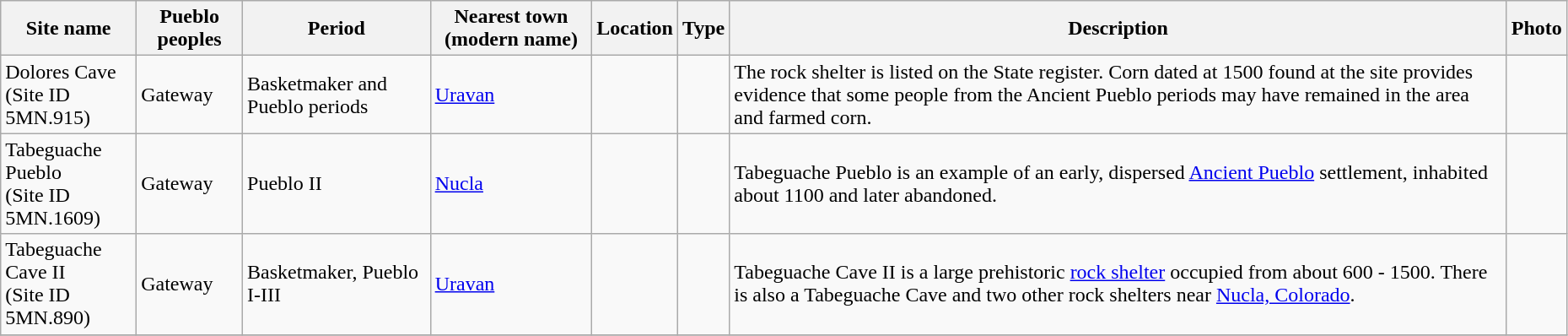<table class="wikitable sortable" style="width:98%">
<tr>
<th>Site name</th>
<th>Pueblo peoples</th>
<th>Period</th>
<th>Nearest town (modern name)</th>
<th>Location</th>
<th>Type</th>
<th>Description</th>
<th>Photo</th>
</tr>
<tr>
<td>Dolores Cave<br>(Site ID 5MN.915)</td>
<td>Gateway</td>
<td>Basketmaker and Pueblo periods</td>
<td><a href='#'>Uravan</a></td>
<td></td>
<td></td>
<td>The rock shelter is listed on the State register. Corn dated at 1500 found at the site provides evidence that some people from the Ancient Pueblo periods may have remained in the area and farmed corn.</td>
<td></td>
</tr>
<tr>
<td>Tabeguache Pueblo<br>(Site ID 5MN.1609)</td>
<td>Gateway</td>
<td>Pueblo II</td>
<td><a href='#'>Nucla</a></td>
<td></td>
<td></td>
<td>Tabeguache Pueblo is an example of an early, dispersed <a href='#'>Ancient Pueblo</a> settlement, inhabited about 1100 and later abandoned.</td>
<td></td>
</tr>
<tr>
<td>Tabeguache Cave II<br>(Site ID 5MN.890)</td>
<td>Gateway</td>
<td>Basketmaker, Pueblo I-III</td>
<td><a href='#'>Uravan</a></td>
<td></td>
<td></td>
<td>Tabeguache Cave II is a large prehistoric <a href='#'>rock shelter</a> occupied from about 600 - 1500. There is also a Tabeguache Cave and two other rock shelters near <a href='#'>Nucla, Colorado</a>.</td>
<td></td>
</tr>
<tr>
</tr>
</table>
